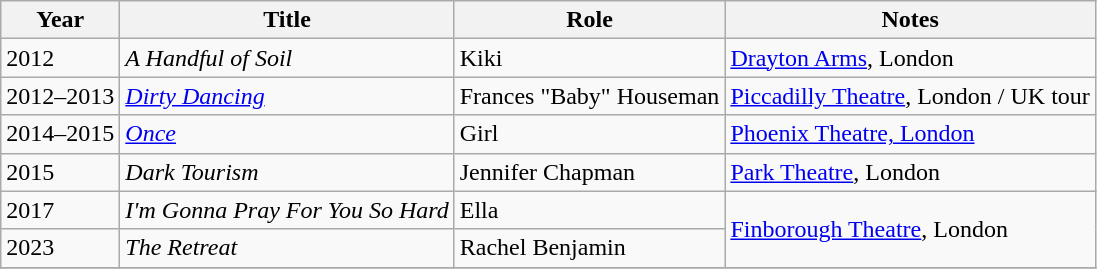<table class="wikitable sortable">
<tr>
<th>Year</th>
<th>Title</th>
<th>Role</th>
<th class="unsortable">Notes</th>
</tr>
<tr>
<td>2012</td>
<td><em>A Handful of Soil</em></td>
<td>Kiki</td>
<td><a href='#'>Drayton Arms</a>, London</td>
</tr>
<tr>
<td>2012–2013</td>
<td><em><a href='#'>Dirty Dancing</a></em></td>
<td>Frances "Baby" Houseman</td>
<td><a href='#'>Piccadilly Theatre</a>, London / UK tour</td>
</tr>
<tr>
<td>2014–2015</td>
<td><em><a href='#'>Once</a></em></td>
<td>Girl</td>
<td><a href='#'>Phoenix Theatre, London</a></td>
</tr>
<tr>
<td>2015</td>
<td><em>Dark Tourism</em></td>
<td>Jennifer Chapman</td>
<td><a href='#'>Park Theatre</a>, London</td>
</tr>
<tr>
<td>2017</td>
<td><em>I'm Gonna Pray For You So Hard</em></td>
<td>Ella</td>
<td rowspan="2"><a href='#'>Finborough Theatre</a>, London</td>
</tr>
<tr>
<td>2023</td>
<td><em>The Retreat</em></td>
<td>Rachel Benjamin</td>
</tr>
<tr>
</tr>
</table>
